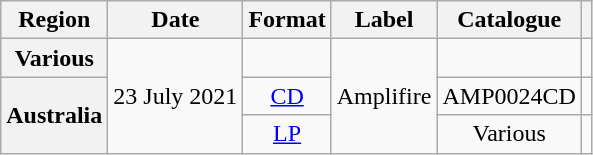<table class="wikitable plainrowheaders" style="text-align:center;">
<tr>
<th>Region</th>
<th>Date</th>
<th>Format</th>
<th>Label</th>
<th>Catalogue</th>
<th></th>
</tr>
<tr>
<th scope="row">Various</th>
<td rowspan="3">23 July 2021</td>
<td></td>
<td rowspan="3">Amplifire</td>
<td></td>
<td></td>
</tr>
<tr>
<th scope="row" rowspan="2">Australia</th>
<td><a href='#'>CD</a></td>
<td>AMP0024CD</td>
<td></td>
</tr>
<tr>
<td><a href='#'>LP</a></td>
<td>Various</td>
<td></td>
</tr>
</table>
